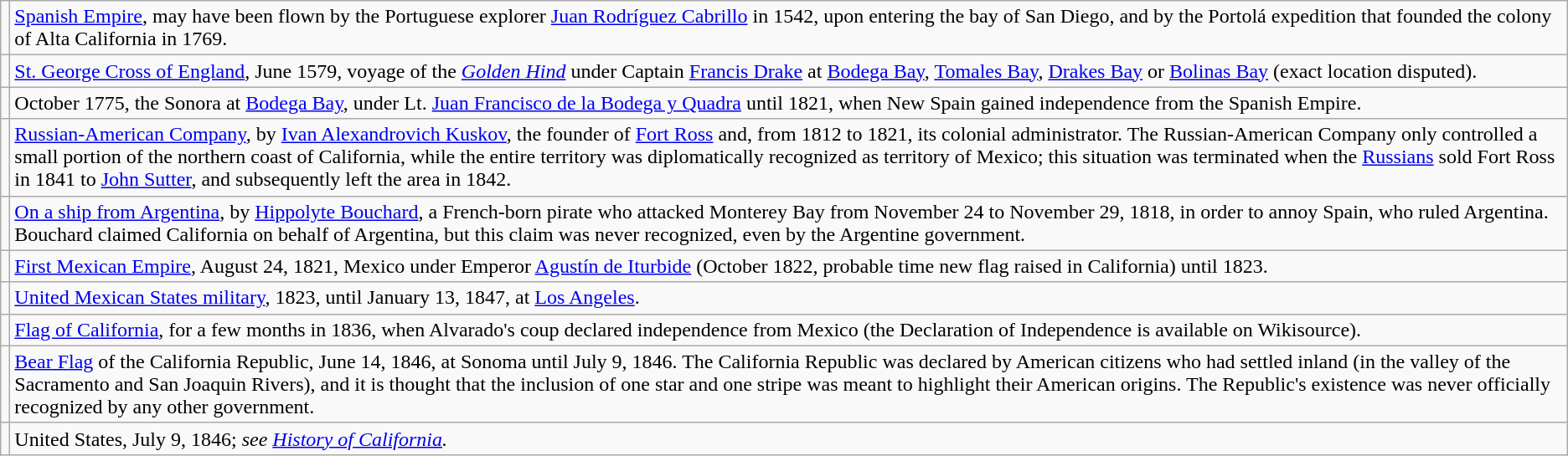<table class="wikitable">
<tr>
<td></td>
<td><a href='#'>Spanish Empire</a>, may have been flown by the Portuguese explorer <a href='#'>Juan Rodríguez Cabrillo</a> in 1542, upon entering the bay of San Diego, and by the Portolá expedition that founded the colony of Alta California in 1769.</td>
</tr>
<tr>
<td></td>
<td><a href='#'>St. George Cross of England</a>, June 1579, voyage of the <em><a href='#'>Golden Hind</a></em> under Captain <a href='#'>Francis Drake</a> at <a href='#'>Bodega Bay</a>, <a href='#'>Tomales Bay</a>, <a href='#'>Drakes Bay</a> or <a href='#'>Bolinas Bay</a> (exact location disputed).</td>
</tr>
<tr>
<td></td>
<td>October 1775, the Sonora at <a href='#'>Bodega Bay</a>, under Lt. <a href='#'>Juan Francisco de la Bodega y Quadra</a> until 1821, when New Spain gained independence from the Spanish Empire.</td>
</tr>
<tr>
<td></td>
<td><a href='#'>Russian-American Company</a>, by <a href='#'>Ivan Alexandrovich Kuskov</a>, the founder of <a href='#'>Fort Ross</a> and, from 1812 to 1821, its colonial administrator. The Russian-American Company only controlled a small portion of the northern coast of California, while the entire territory was diplomatically recognized as territory of Mexico; this situation was terminated when the <a href='#'>Russians</a> sold Fort Ross in 1841 to <a href='#'>John Sutter</a>, and subsequently left the area in 1842.</td>
</tr>
<tr>
<td></td>
<td><a href='#'>On a ship from Argentina</a>, by <a href='#'>Hippolyte Bouchard</a>, a French-born pirate who attacked Monterey Bay from November 24 to November 29, 1818, in order to annoy Spain, who ruled Argentina. Bouchard claimed California on behalf of Argentina, but this claim was never recognized, even by the Argentine government.</td>
</tr>
<tr>
<td></td>
<td><a href='#'>First Mexican Empire</a>, August 24, 1821, Mexico under Emperor <a href='#'>Agustín de Iturbide</a> (October 1822, probable time new flag raised in California) until 1823.</td>
</tr>
<tr>
<td></td>
<td><a href='#'>United Mexican States military</a>, 1823, until January 13, 1847, at <a href='#'>Los Angeles</a>.</td>
</tr>
<tr>
<td></td>
<td><a href='#'>Flag of California</a>, for a few months in 1836, when Alvarado's coup declared independence from Mexico (the Declaration of Independence is available on Wikisource).</td>
</tr>
<tr>
<td></td>
<td><a href='#'>Bear Flag</a> of the California Republic, June 14, 1846, at Sonoma until July 9, 1846. The California Republic was declared by American citizens who had settled inland (in the valley of the Sacramento and San Joaquin Rivers), and it is thought that the inclusion of one star and one stripe was meant to highlight their American origins. The Republic's existence was never officially recognized by any other government.</td>
</tr>
<tr>
<td></td>
<td>United States, July 9, 1846; <em>see <a href='#'>History of California</a>.</em></td>
</tr>
</table>
